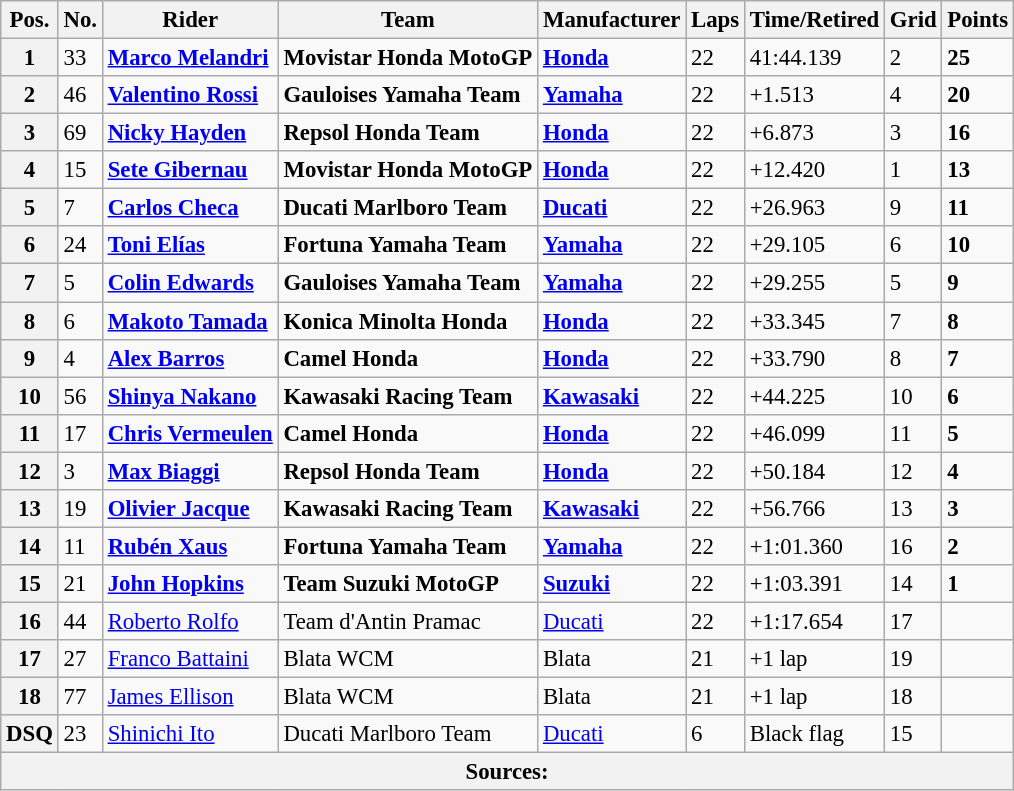<table class="wikitable" style="font-size: 95%;">
<tr>
<th>Pos.</th>
<th>No.</th>
<th>Rider</th>
<th>Team</th>
<th>Manufacturer</th>
<th>Laps</th>
<th>Time/Retired</th>
<th>Grid</th>
<th>Points</th>
</tr>
<tr>
<th>1</th>
<td>33</td>
<td> <strong><a href='#'>Marco Melandri</a></strong></td>
<td><strong>Movistar Honda MotoGP</strong></td>
<td><strong><a href='#'>Honda</a></strong></td>
<td>22</td>
<td>41:44.139</td>
<td>2</td>
<td><strong>25</strong></td>
</tr>
<tr>
<th>2</th>
<td>46</td>
<td> <strong><a href='#'>Valentino Rossi</a></strong></td>
<td><strong>Gauloises Yamaha Team</strong></td>
<td><strong><a href='#'>Yamaha</a></strong></td>
<td>22</td>
<td>+1.513</td>
<td>4</td>
<td><strong>20</strong></td>
</tr>
<tr>
<th>3</th>
<td>69</td>
<td> <strong><a href='#'>Nicky Hayden</a></strong></td>
<td><strong>Repsol Honda Team</strong></td>
<td><strong><a href='#'>Honda</a></strong></td>
<td>22</td>
<td>+6.873</td>
<td>3</td>
<td><strong>16</strong></td>
</tr>
<tr>
<th>4</th>
<td>15</td>
<td> <strong><a href='#'>Sete Gibernau</a></strong></td>
<td><strong>Movistar Honda MotoGP</strong></td>
<td><strong><a href='#'>Honda</a></strong></td>
<td>22</td>
<td>+12.420</td>
<td>1</td>
<td><strong>13</strong></td>
</tr>
<tr>
<th>5</th>
<td>7</td>
<td> <strong><a href='#'>Carlos Checa</a></strong></td>
<td><strong>Ducati Marlboro Team</strong></td>
<td><strong><a href='#'>Ducati</a></strong></td>
<td>22</td>
<td>+26.963</td>
<td>9</td>
<td><strong>11</strong></td>
</tr>
<tr>
<th>6</th>
<td>24</td>
<td> <strong><a href='#'>Toni Elías</a></strong></td>
<td><strong>Fortuna Yamaha Team</strong></td>
<td><strong><a href='#'>Yamaha</a></strong></td>
<td>22</td>
<td>+29.105</td>
<td>6</td>
<td><strong>10</strong></td>
</tr>
<tr>
<th>7</th>
<td>5</td>
<td> <strong><a href='#'>Colin Edwards</a></strong></td>
<td><strong>Gauloises Yamaha Team</strong></td>
<td><strong><a href='#'>Yamaha</a></strong></td>
<td>22</td>
<td>+29.255</td>
<td>5</td>
<td><strong>9</strong></td>
</tr>
<tr>
<th>8</th>
<td>6</td>
<td> <strong><a href='#'>Makoto Tamada</a></strong></td>
<td><strong>Konica Minolta Honda</strong></td>
<td><strong><a href='#'>Honda</a></strong></td>
<td>22</td>
<td>+33.345</td>
<td>7</td>
<td><strong>8</strong></td>
</tr>
<tr>
<th>9</th>
<td>4</td>
<td> <strong><a href='#'>Alex Barros</a></strong></td>
<td><strong>Camel Honda</strong></td>
<td><strong><a href='#'>Honda</a></strong></td>
<td>22</td>
<td>+33.790</td>
<td>8</td>
<td><strong>7</strong></td>
</tr>
<tr>
<th>10</th>
<td>56</td>
<td> <strong><a href='#'>Shinya Nakano</a></strong></td>
<td><strong>Kawasaki Racing Team</strong></td>
<td><strong><a href='#'>Kawasaki</a></strong></td>
<td>22</td>
<td>+44.225</td>
<td>10</td>
<td><strong>6</strong></td>
</tr>
<tr>
<th>11</th>
<td>17</td>
<td> <strong><a href='#'>Chris Vermeulen</a></strong></td>
<td><strong>Camel Honda</strong></td>
<td><strong><a href='#'>Honda</a></strong></td>
<td>22</td>
<td>+46.099</td>
<td>11</td>
<td><strong>5</strong></td>
</tr>
<tr>
<th>12</th>
<td>3</td>
<td> <strong><a href='#'>Max Biaggi</a></strong></td>
<td><strong>Repsol Honda Team</strong></td>
<td><strong><a href='#'>Honda</a></strong></td>
<td>22</td>
<td>+50.184</td>
<td>12</td>
<td><strong>4</strong></td>
</tr>
<tr>
<th>13</th>
<td>19</td>
<td> <strong><a href='#'>Olivier Jacque</a></strong></td>
<td><strong>Kawasaki Racing Team</strong></td>
<td><strong><a href='#'>Kawasaki</a></strong></td>
<td>22</td>
<td>+56.766</td>
<td>13</td>
<td><strong>3</strong></td>
</tr>
<tr>
<th>14</th>
<td>11</td>
<td> <strong><a href='#'>Rubén Xaus</a></strong></td>
<td><strong>Fortuna Yamaha Team</strong></td>
<td><strong><a href='#'>Yamaha</a></strong></td>
<td>22</td>
<td>+1:01.360</td>
<td>16</td>
<td><strong>2</strong></td>
</tr>
<tr>
<th>15</th>
<td>21</td>
<td> <strong><a href='#'>John Hopkins</a></strong></td>
<td><strong>Team Suzuki MotoGP</strong></td>
<td><strong><a href='#'>Suzuki</a></strong></td>
<td>22</td>
<td>+1:03.391</td>
<td>14</td>
<td><strong>1</strong></td>
</tr>
<tr>
<th>16</th>
<td>44</td>
<td> <a href='#'>Roberto Rolfo</a></td>
<td>Team d'Antin Pramac</td>
<td><a href='#'>Ducati</a></td>
<td>22</td>
<td>+1:17.654</td>
<td>17</td>
<td></td>
</tr>
<tr>
<th>17</th>
<td>27</td>
<td> <a href='#'>Franco Battaini</a></td>
<td>Blata WCM</td>
<td>Blata</td>
<td>21</td>
<td>+1 lap</td>
<td>19</td>
<td></td>
</tr>
<tr>
<th>18</th>
<td>77</td>
<td> <a href='#'>James Ellison</a></td>
<td>Blata WCM</td>
<td>Blata</td>
<td>21</td>
<td>+1 lap</td>
<td>18</td>
<td></td>
</tr>
<tr>
<th>DSQ</th>
<td>23</td>
<td> <a href='#'>Shinichi Ito</a></td>
<td>Ducati Marlboro Team</td>
<td><a href='#'>Ducati</a></td>
<td>6</td>
<td>Black flag</td>
<td>15</td>
<td></td>
</tr>
<tr>
<th colspan=9>Sources: </th>
</tr>
</table>
